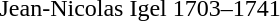<table>
<tr>
<td>Jean-Nicolas Igel</td>
<td>1703–1741</td>
</tr>
</table>
